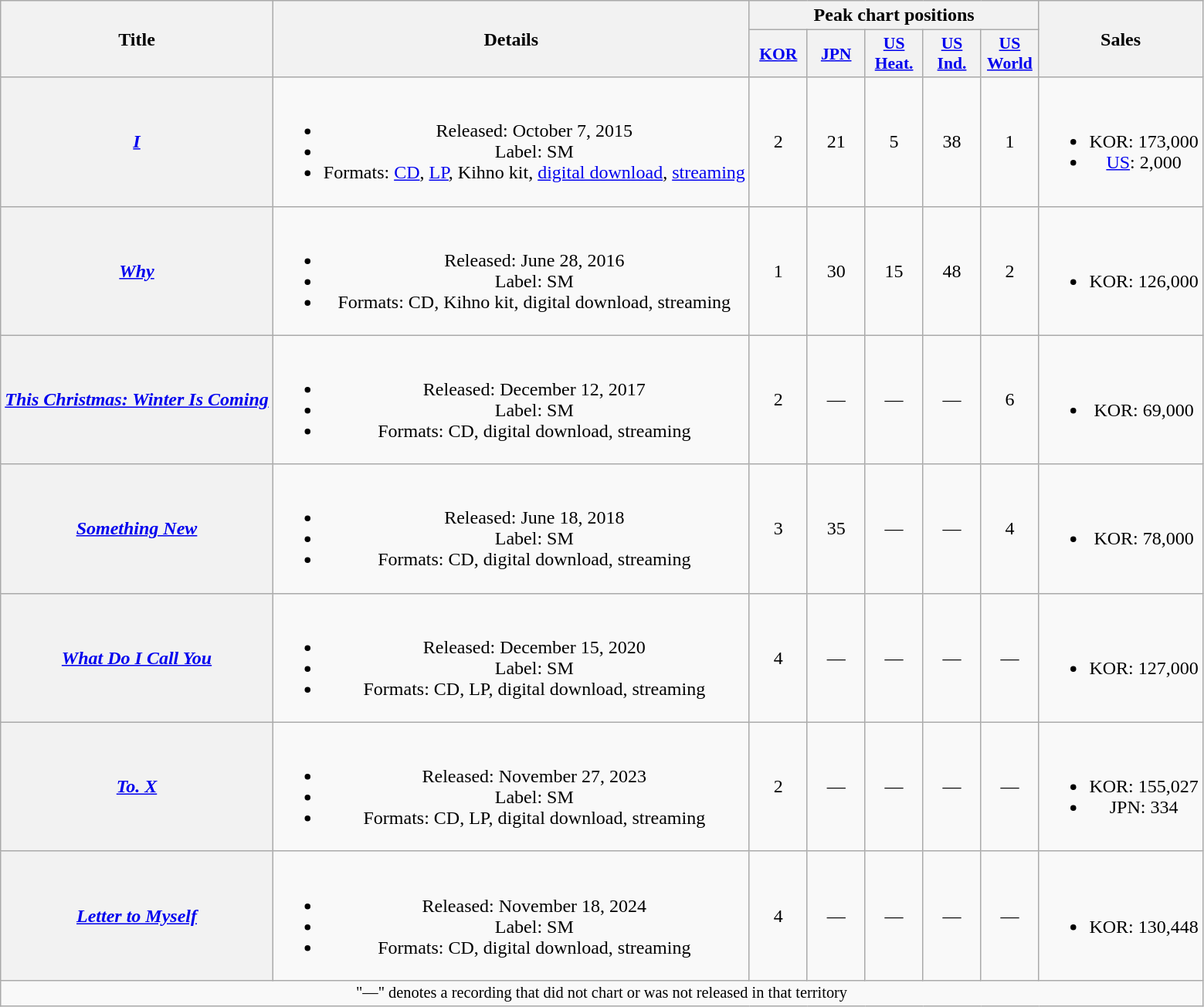<table class="wikitable plainrowheaders" style="text-align:center">
<tr>
<th scope="col" rowspan="2">Title</th>
<th scope="col" rowspan="2">Details</th>
<th scope="col" colspan="5">Peak chart positions</th>
<th scope="col" rowspan="2">Sales</th>
</tr>
<tr>
<th scope="col" style="font-size:90%; width:3em"><a href='#'>KOR</a><br></th>
<th scope="col" style="font-size:90%; width:3em"><a href='#'>JPN</a><br></th>
<th scope="col" style="font-size:90%; width:3em"><a href='#'>US<br>Heat.</a><br></th>
<th scope="col" style="font-size:90%; width:3em"><a href='#'>US<br>Ind.</a><br></th>
<th scope="col" style="font-size:90%; width:3em"><a href='#'>US<br>World</a><br></th>
</tr>
<tr>
<th scope="row"><em><a href='#'>I</a></em></th>
<td><br><ul><li>Released: October 7, 2015</li><li>Label: SM</li><li>Formats: <a href='#'>CD</a>, <a href='#'>LP</a>, Kihno kit, <a href='#'>digital download</a>, <a href='#'>streaming</a></li></ul></td>
<td>2</td>
<td>21</td>
<td>5</td>
<td>38</td>
<td>1</td>
<td><br><ul><li>KOR: 173,000</li><li><a href='#'>US</a>: 2,000</li></ul></td>
</tr>
<tr>
<th scope="row"><em><a href='#'>Why</a></em></th>
<td><br><ul><li>Released: June 28, 2016</li><li>Label: SM</li><li>Formats: CD, Kihno kit, digital download, streaming</li></ul></td>
<td>1</td>
<td>30</td>
<td>15</td>
<td>48</td>
<td>2</td>
<td><br><ul><li>KOR: 126,000</li></ul></td>
</tr>
<tr>
<th scope="row"><em><a href='#'>This Christmas: Winter Is Coming</a></em></th>
<td><br><ul><li>Released: December 12, 2017</li><li>Label: SM</li><li>Formats: CD, digital download, streaming</li></ul></td>
<td>2</td>
<td>—</td>
<td>—</td>
<td>—</td>
<td>6</td>
<td><br><ul><li>KOR: 69,000</li></ul></td>
</tr>
<tr>
<th scope="row"><em><a href='#'>Something New</a></em></th>
<td><br><ul><li>Released: June 18, 2018</li><li>Label: SM</li><li>Formats: CD, digital download, streaming</li></ul></td>
<td>3</td>
<td>35</td>
<td>—</td>
<td>—</td>
<td>4</td>
<td><br><ul><li>KOR: 78,000</li></ul></td>
</tr>
<tr>
<th scope="row"><em><a href='#'>What Do I Call You</a></em></th>
<td><br><ul><li>Released: December 15, 2020</li><li>Label: SM</li><li>Formats: CD, LP, digital download, streaming</li></ul></td>
<td>4</td>
<td>—</td>
<td>—</td>
<td>—</td>
<td>—</td>
<td><br><ul><li>KOR: 127,000</li></ul></td>
</tr>
<tr>
<th scope="row"><em><a href='#'>To. X</a></em></th>
<td><br><ul><li>Released: November 27, 2023</li><li>Label: SM</li><li>Formats: CD, LP, digital download, streaming</li></ul></td>
<td>2</td>
<td>—</td>
<td>—</td>
<td>—</td>
<td>—</td>
<td><br><ul><li>KOR: 155,027</li><li>JPN: 334</li></ul></td>
</tr>
<tr>
<th scope="row"><em><a href='#'>Letter to Myself</a></em></th>
<td><br><ul><li>Released: November 18, 2024</li><li>Label: SM</li><li>Formats: CD, digital download, streaming</li></ul></td>
<td>4</td>
<td>—</td>
<td>—</td>
<td>—</td>
<td>—</td>
<td><br><ul><li>KOR: 130,448</li></ul></td>
</tr>
<tr>
<td colspan="8" style="font-size:85%">"—" denotes a recording that did not chart or was not released in that territory</td>
</tr>
</table>
